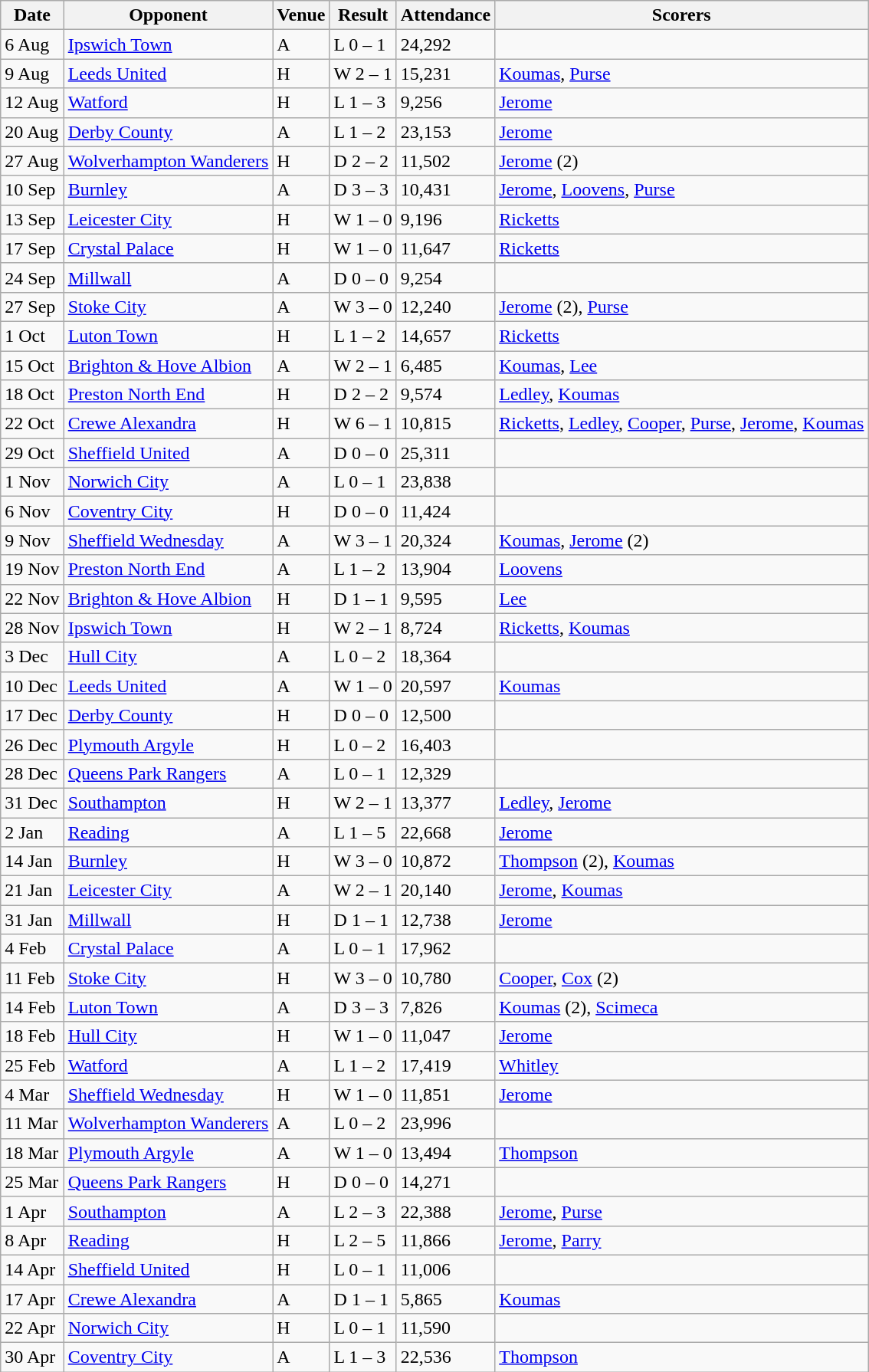<table class="wikitable">
<tr>
<th>Date</th>
<th>Opponent</th>
<th>Venue</th>
<th>Result</th>
<th>Attendance</th>
<th>Scorers</th>
</tr>
<tr>
<td>6 Aug</td>
<td><a href='#'>Ipswich Town</a></td>
<td>A</td>
<td>L 0 – 1</td>
<td>24,292</td>
<td></td>
</tr>
<tr>
<td>9 Aug</td>
<td><a href='#'>Leeds United</a></td>
<td>H</td>
<td>W 2 – 1</td>
<td>15,231</td>
<td><a href='#'>Koumas</a>, <a href='#'>Purse</a></td>
</tr>
<tr>
<td>12 Aug</td>
<td><a href='#'>Watford</a></td>
<td>H</td>
<td>L 1 – 3</td>
<td>9,256</td>
<td><a href='#'>Jerome</a></td>
</tr>
<tr>
<td>20 Aug</td>
<td><a href='#'>Derby County</a></td>
<td>A</td>
<td>L 1 – 2</td>
<td>23,153</td>
<td><a href='#'>Jerome</a></td>
</tr>
<tr>
<td>27 Aug</td>
<td><a href='#'>Wolverhampton Wanderers</a></td>
<td>H</td>
<td>D 2 – 2</td>
<td>11,502</td>
<td><a href='#'>Jerome</a> (2)</td>
</tr>
<tr>
<td>10 Sep</td>
<td><a href='#'>Burnley</a></td>
<td>A</td>
<td>D 3 – 3</td>
<td>10,431</td>
<td><a href='#'>Jerome</a>, <a href='#'>Loovens</a>, <a href='#'>Purse</a></td>
</tr>
<tr>
<td>13 Sep</td>
<td><a href='#'>Leicester City</a></td>
<td>H</td>
<td>W 1 – 0</td>
<td>9,196</td>
<td><a href='#'>Ricketts</a></td>
</tr>
<tr>
<td>17 Sep</td>
<td><a href='#'>Crystal Palace</a></td>
<td>H</td>
<td>W 1 – 0</td>
<td>11,647</td>
<td><a href='#'>Ricketts</a></td>
</tr>
<tr>
<td>24 Sep</td>
<td><a href='#'>Millwall</a></td>
<td>A</td>
<td>D 0 – 0</td>
<td>9,254</td>
<td></td>
</tr>
<tr>
<td>27 Sep</td>
<td><a href='#'>Stoke City</a></td>
<td>A</td>
<td>W 3 – 0</td>
<td>12,240</td>
<td><a href='#'>Jerome</a> (2), <a href='#'>Purse</a></td>
</tr>
<tr>
<td>1 Oct</td>
<td><a href='#'>Luton Town</a></td>
<td>H</td>
<td>L 1 – 2</td>
<td>14,657</td>
<td><a href='#'>Ricketts</a></td>
</tr>
<tr>
<td>15 Oct</td>
<td><a href='#'>Brighton & Hove Albion</a></td>
<td>A</td>
<td>W 2 – 1</td>
<td>6,485</td>
<td><a href='#'>Koumas</a>, <a href='#'>Lee</a></td>
</tr>
<tr>
<td>18 Oct</td>
<td><a href='#'>Preston North End</a></td>
<td>H</td>
<td>D 2 – 2</td>
<td>9,574</td>
<td><a href='#'>Ledley</a>, <a href='#'>Koumas</a></td>
</tr>
<tr>
<td>22 Oct</td>
<td><a href='#'>Crewe Alexandra</a></td>
<td>H</td>
<td>W 6 – 1</td>
<td>10,815</td>
<td><a href='#'>Ricketts</a>, <a href='#'>Ledley</a>, <a href='#'>Cooper</a>, <a href='#'>Purse</a>, <a href='#'>Jerome</a>, <a href='#'>Koumas</a></td>
</tr>
<tr>
<td>29 Oct</td>
<td><a href='#'>Sheffield United</a></td>
<td>A</td>
<td>D 0 – 0</td>
<td>25,311</td>
<td></td>
</tr>
<tr>
<td>1 Nov</td>
<td><a href='#'>Norwich City</a></td>
<td>A</td>
<td>L 0 – 1</td>
<td>23,838</td>
<td></td>
</tr>
<tr>
<td>6 Nov</td>
<td><a href='#'>Coventry City</a></td>
<td>H</td>
<td>D 0 – 0</td>
<td>11,424</td>
<td></td>
</tr>
<tr>
<td>9 Nov</td>
<td><a href='#'>Sheffield Wednesday</a></td>
<td>A</td>
<td>W 3 – 1</td>
<td>20,324</td>
<td><a href='#'>Koumas</a>, <a href='#'>Jerome</a> (2)</td>
</tr>
<tr>
<td>19 Nov</td>
<td><a href='#'>Preston North End</a></td>
<td>A</td>
<td>L 1 – 2</td>
<td>13,904</td>
<td><a href='#'>Loovens</a></td>
</tr>
<tr>
<td>22 Nov</td>
<td><a href='#'>Brighton & Hove Albion</a></td>
<td>H</td>
<td>D 1 – 1</td>
<td>9,595</td>
<td><a href='#'>Lee</a></td>
</tr>
<tr>
<td>28 Nov</td>
<td><a href='#'>Ipswich Town</a></td>
<td>H</td>
<td>W 2 – 1</td>
<td>8,724</td>
<td><a href='#'>Ricketts</a>, <a href='#'>Koumas</a></td>
</tr>
<tr>
<td>3 Dec</td>
<td><a href='#'>Hull City</a></td>
<td>A</td>
<td>L 0 – 2</td>
<td>18,364</td>
<td></td>
</tr>
<tr>
<td>10 Dec</td>
<td><a href='#'>Leeds United</a></td>
<td>A</td>
<td>W 1 – 0</td>
<td>20,597</td>
<td><a href='#'>Koumas</a></td>
</tr>
<tr>
<td>17 Dec</td>
<td><a href='#'>Derby County</a></td>
<td>H</td>
<td>D 0 – 0</td>
<td>12,500</td>
<td></td>
</tr>
<tr>
<td>26 Dec</td>
<td><a href='#'>Plymouth Argyle</a></td>
<td>H</td>
<td>L 0 – 2</td>
<td>16,403</td>
<td></td>
</tr>
<tr>
<td>28 Dec</td>
<td><a href='#'>Queens Park Rangers</a></td>
<td>A</td>
<td>L 0 – 1</td>
<td>12,329</td>
<td></td>
</tr>
<tr>
<td>31 Dec</td>
<td><a href='#'>Southampton</a></td>
<td>H</td>
<td>W 2 – 1</td>
<td>13,377</td>
<td><a href='#'>Ledley</a>, <a href='#'>Jerome</a></td>
</tr>
<tr>
<td>2 Jan</td>
<td><a href='#'>Reading</a></td>
<td>A</td>
<td>L 1 – 5</td>
<td>22,668</td>
<td><a href='#'>Jerome</a></td>
</tr>
<tr>
<td>14 Jan</td>
<td><a href='#'>Burnley</a></td>
<td>H</td>
<td>W 3 – 0</td>
<td>10,872</td>
<td><a href='#'>Thompson</a> (2), <a href='#'>Koumas</a></td>
</tr>
<tr>
<td>21 Jan</td>
<td><a href='#'>Leicester City</a></td>
<td>A</td>
<td>W 2 – 1</td>
<td>20,140</td>
<td><a href='#'>Jerome</a>, <a href='#'>Koumas</a></td>
</tr>
<tr>
<td>31 Jan</td>
<td><a href='#'>Millwall</a></td>
<td>H</td>
<td>D 1 – 1</td>
<td>12,738</td>
<td><a href='#'>Jerome</a></td>
</tr>
<tr>
<td>4 Feb</td>
<td><a href='#'>Crystal Palace</a></td>
<td>A</td>
<td>L 0 – 1</td>
<td>17,962</td>
<td></td>
</tr>
<tr>
<td>11 Feb</td>
<td><a href='#'>Stoke City</a></td>
<td>H</td>
<td>W 3 – 0</td>
<td>10,780</td>
<td><a href='#'>Cooper</a>, <a href='#'>Cox</a> (2)</td>
</tr>
<tr>
<td>14 Feb</td>
<td><a href='#'>Luton Town</a></td>
<td>A</td>
<td>D 3 – 3</td>
<td>7,826</td>
<td><a href='#'>Koumas</a> (2), <a href='#'>Scimeca</a></td>
</tr>
<tr>
<td>18 Feb</td>
<td><a href='#'>Hull City</a></td>
<td>H</td>
<td>W 1 – 0</td>
<td>11,047</td>
<td><a href='#'>Jerome</a></td>
</tr>
<tr>
<td>25 Feb</td>
<td><a href='#'>Watford</a></td>
<td>A</td>
<td>L 1 – 2</td>
<td>17,419</td>
<td><a href='#'>Whitley</a></td>
</tr>
<tr>
<td>4 Mar</td>
<td><a href='#'>Sheffield Wednesday</a></td>
<td>H</td>
<td>W 1 – 0</td>
<td>11,851</td>
<td><a href='#'>Jerome</a></td>
</tr>
<tr>
<td>11 Mar</td>
<td><a href='#'>Wolverhampton Wanderers</a></td>
<td>A</td>
<td>L 0 – 2</td>
<td>23,996</td>
<td></td>
</tr>
<tr>
<td>18 Mar</td>
<td><a href='#'>Plymouth Argyle</a></td>
<td>A</td>
<td>W 1 – 0</td>
<td>13,494</td>
<td><a href='#'>Thompson</a></td>
</tr>
<tr>
<td>25 Mar</td>
<td><a href='#'>Queens Park Rangers</a></td>
<td>H</td>
<td>D 0 – 0</td>
<td>14,271</td>
<td></td>
</tr>
<tr>
<td>1 Apr</td>
<td><a href='#'>Southampton</a></td>
<td>A</td>
<td>L 2 – 3</td>
<td>22,388</td>
<td><a href='#'>Jerome</a>, <a href='#'>Purse</a></td>
</tr>
<tr>
<td>8 Apr</td>
<td><a href='#'>Reading</a></td>
<td>H</td>
<td>L 2 – 5</td>
<td>11,866</td>
<td><a href='#'>Jerome</a>, <a href='#'>Parry</a></td>
</tr>
<tr>
<td>14 Apr</td>
<td><a href='#'>Sheffield United</a></td>
<td>H</td>
<td>L 0 – 1</td>
<td>11,006</td>
<td></td>
</tr>
<tr>
<td>17 Apr</td>
<td><a href='#'>Crewe Alexandra</a></td>
<td>A</td>
<td>D 1 – 1</td>
<td>5,865</td>
<td><a href='#'>Koumas</a></td>
</tr>
<tr>
<td>22 Apr</td>
<td><a href='#'>Norwich City</a></td>
<td>H</td>
<td>L 0 – 1</td>
<td>11,590</td>
<td></td>
</tr>
<tr>
<td>30 Apr</td>
<td><a href='#'>Coventry City</a></td>
<td>A</td>
<td>L 1 – 3</td>
<td>22,536</td>
<td><a href='#'>Thompson</a></td>
</tr>
</table>
